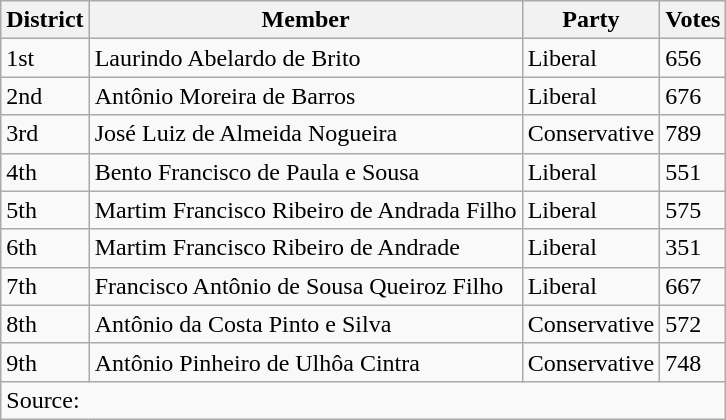<table class="wikitable">
<tr>
<th>District</th>
<th>Member</th>
<th>Party</th>
<th>Votes</th>
</tr>
<tr>
<td>1st</td>
<td>Laurindo Abelardo de Brito</td>
<td>Liberal</td>
<td>656</td>
</tr>
<tr>
<td>2nd</td>
<td>Antônio Moreira de Barros</td>
<td>Liberal</td>
<td>676</td>
</tr>
<tr>
<td>3rd</td>
<td>José Luiz de Almeida Nogueira</td>
<td>Conservative</td>
<td>789</td>
</tr>
<tr>
<td>4th</td>
<td>Bento Francisco de Paula e Sousa</td>
<td>Liberal</td>
<td>551</td>
</tr>
<tr>
<td>5th</td>
<td>Martim Francisco Ribeiro de Andrada Filho</td>
<td>Liberal</td>
<td>575</td>
</tr>
<tr>
<td>6th</td>
<td>Martim Francisco Ribeiro de Andrade</td>
<td>Liberal</td>
<td>351</td>
</tr>
<tr>
<td>7th</td>
<td>Francisco Antônio de Sousa Queiroz Filho</td>
<td>Liberal</td>
<td>667</td>
</tr>
<tr>
<td>8th</td>
<td>Antônio da Costa Pinto e Silva</td>
<td>Conservative</td>
<td>572</td>
</tr>
<tr>
<td>9th</td>
<td>Antônio Pinheiro de Ulhôa Cintra</td>
<td>Conservative</td>
<td>748</td>
</tr>
<tr>
<td colspan="4">Source: </td>
</tr>
</table>
